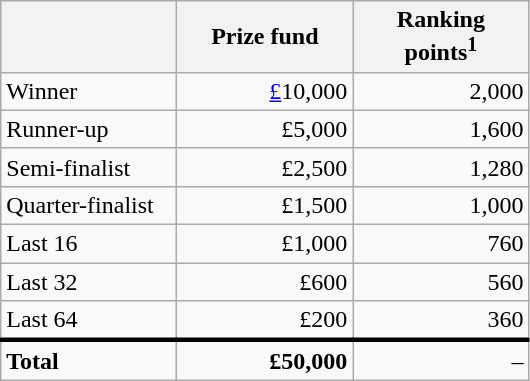<table class="wikitable">
<tr>
<th width=110px></th>
<th width=110px align="right">Prize fund</th>
<th width=110px align="right">Ranking points<sup>1</sup></th>
</tr>
<tr>
<td>Winner</td>
<td align="right"><a href='#'>£</a>10,000</td>
<td align="right">2,000</td>
</tr>
<tr>
<td>Runner-up</td>
<td align="right">£5,000</td>
<td align="right">1,600</td>
</tr>
<tr>
<td>Semi-finalist</td>
<td align="right">£2,500</td>
<td align="right">1,280</td>
</tr>
<tr>
<td>Quarter-finalist</td>
<td align="right">£1,500</td>
<td align="right">1,000</td>
</tr>
<tr>
<td>Last 16</td>
<td align="right">£1,000</td>
<td align="right">760</td>
</tr>
<tr>
<td>Last 32</td>
<td align="right">£600</td>
<td align="right">560</td>
</tr>
<tr>
<td>Last 64</td>
<td align="right">£200</td>
<td align="right">360</td>
</tr>
<tr style="border-top:medium solid">
<td><strong>Total</strong></td>
<td align="right"><strong>£50,000</strong></td>
<td align="right">–</td>
</tr>
</table>
